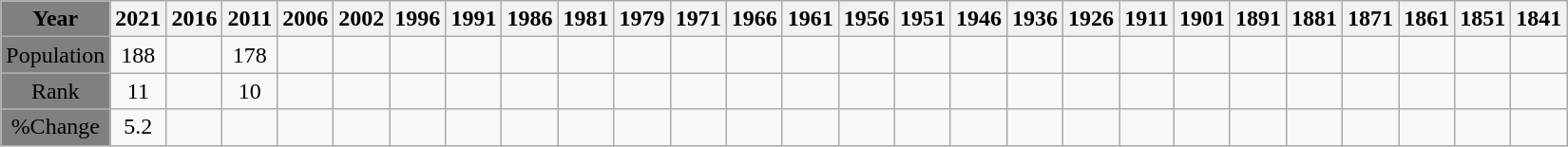<table class="wikitable">
<tr>
<th style="background:grey;">Year</th>
<th>2021</th>
<th>2016</th>
<th>2011</th>
<th>2006</th>
<th>2002</th>
<th>1996</th>
<th>1991</th>
<th>1986</th>
<th>1981</th>
<th>1979</th>
<th>1971</th>
<th>1966</th>
<th>1961</th>
<th>1956</th>
<th>1951</th>
<th>1946</th>
<th>1936</th>
<th>1926</th>
<th>1911</th>
<th>1901</th>
<th>1891</th>
<th>1881</th>
<th>1871</th>
<th>1861</th>
<th>1851</th>
<th>1841</th>
</tr>
<tr align="center">
<td style="background:grey;">Population</td>
<td>188</td>
<td></td>
<td>178</td>
<td></td>
<td></td>
<td></td>
<td></td>
<td></td>
<td></td>
<td></td>
<td></td>
<td></td>
<td></td>
<td></td>
<td></td>
<td></td>
<td></td>
<td></td>
<td></td>
<td></td>
<td></td>
<td></td>
<td></td>
<td></td>
<td></td>
<td></td>
</tr>
<tr align="center">
<td style="background:grey;">Rank</td>
<td>11</td>
<td></td>
<td>10</td>
<td></td>
<td></td>
<td></td>
<td></td>
<td></td>
<td></td>
<td></td>
<td></td>
<td></td>
<td></td>
<td></td>
<td></td>
<td></td>
<td></td>
<td></td>
<td></td>
<td></td>
<td></td>
<td></td>
<td></td>
<td></td>
<td></td>
<td></td>
</tr>
<tr align="center">
<td style="background:grey;">%Change</td>
<td>5.2</td>
<td></td>
<td></td>
<td></td>
<td></td>
<td></td>
<td></td>
<td></td>
<td></td>
<td></td>
<td></td>
<td></td>
<td></td>
<td></td>
<td></td>
<td></td>
<td></td>
<td></td>
<td></td>
<td></td>
<td></td>
<td></td>
<td></td>
<td></td>
<td></td>
<td></td>
</tr>
</table>
